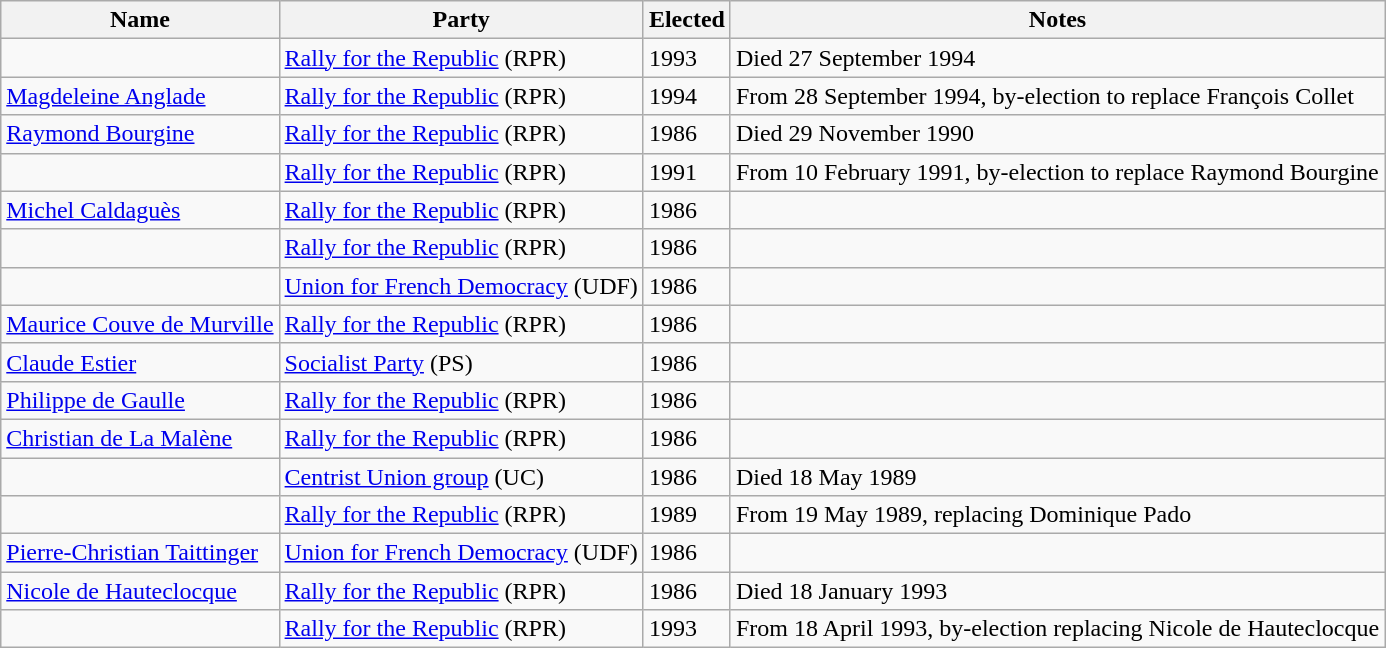<table class="wikitable sortable">
<tr>
<th>Name</th>
<th>Party</th>
<th>Elected</th>
<th>Notes</th>
</tr>
<tr>
<td></td>
<td><a href='#'>Rally for the Republic</a> (RPR)</td>
<td>1993</td>
<td>Died 27 September 1994</td>
</tr>
<tr>
<td><a href='#'>Magdeleine Anglade</a></td>
<td><a href='#'>Rally for the Republic</a> (RPR)</td>
<td>1994</td>
<td>From 28 September 1994, by-election to replace François Collet</td>
</tr>
<tr>
<td><a href='#'>Raymond Bourgine</a></td>
<td><a href='#'>Rally for the Republic</a> (RPR)</td>
<td>1986</td>
<td>Died 29 November 1990</td>
</tr>
<tr>
<td></td>
<td><a href='#'>Rally for the Republic</a> (RPR)</td>
<td>1991</td>
<td>From 10 February 1991, by-election to replace Raymond Bourgine</td>
</tr>
<tr>
<td><a href='#'>Michel Caldaguès</a></td>
<td><a href='#'>Rally for the Republic</a> (RPR)</td>
<td>1986</td>
<td></td>
</tr>
<tr>
<td></td>
<td><a href='#'>Rally for the Republic</a> (RPR)</td>
<td>1986</td>
<td></td>
</tr>
<tr>
<td></td>
<td><a href='#'>Union for French Democracy</a> (UDF)</td>
<td>1986</td>
<td></td>
</tr>
<tr>
<td><a href='#'>Maurice Couve de Murville</a></td>
<td><a href='#'>Rally for the Republic</a> (RPR)</td>
<td>1986</td>
<td></td>
</tr>
<tr>
<td><a href='#'>Claude Estier</a></td>
<td><a href='#'>Socialist Party</a> (PS)</td>
<td>1986</td>
<td></td>
</tr>
<tr>
<td><a href='#'>Philippe de Gaulle</a></td>
<td><a href='#'>Rally for the Republic</a> (RPR)</td>
<td>1986</td>
<td></td>
</tr>
<tr>
<td><a href='#'>Christian de La Malène</a></td>
<td><a href='#'>Rally for the Republic</a> (RPR)</td>
<td>1986</td>
<td></td>
</tr>
<tr>
<td></td>
<td><a href='#'>Centrist Union group</a> (UC)</td>
<td>1986</td>
<td>Died 18 May 1989</td>
</tr>
<tr>
<td></td>
<td><a href='#'>Rally for the Republic</a> (RPR)</td>
<td>1989</td>
<td>From 19 May 1989, replacing Dominique Pado</td>
</tr>
<tr>
<td><a href='#'>Pierre-Christian Taittinger</a></td>
<td><a href='#'>Union for French Democracy</a> (UDF)</td>
<td>1986</td>
<td></td>
</tr>
<tr>
<td><a href='#'>Nicole de Hauteclocque</a></td>
<td><a href='#'>Rally for the Republic</a> (RPR)</td>
<td>1986</td>
<td>Died 18 January 1993</td>
</tr>
<tr>
<td></td>
<td><a href='#'>Rally for the Republic</a> (RPR)</td>
<td>1993</td>
<td>From 18 April 1993, by-election replacing Nicole de Hauteclocque</td>
</tr>
</table>
